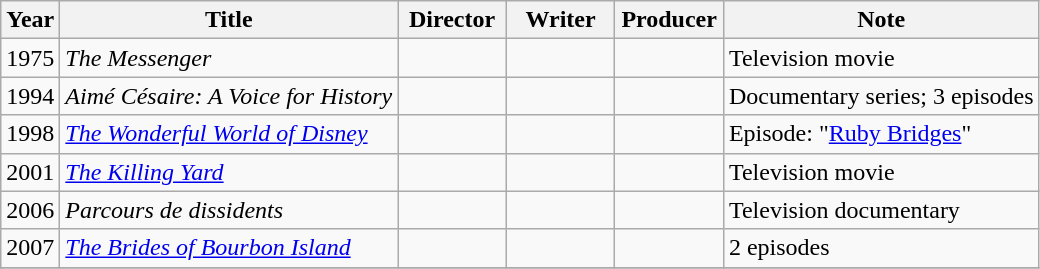<table class="wikitable">
<tr>
<th>Year</th>
<th>Title</th>
<th width=65>Director</th>
<th width=65>Writer</th>
<th width=65>Producer</th>
<th>Note</th>
</tr>
<tr>
<td>1975</td>
<td><em>The Messenger</em></td>
<td></td>
<td></td>
<td></td>
<td>Television movie</td>
</tr>
<tr>
<td>1994</td>
<td><em>Aimé Césaire: A Voice for History</em></td>
<td></td>
<td></td>
<td></td>
<td>Documentary series; 3 episodes</td>
</tr>
<tr>
<td>1998</td>
<td><em><a href='#'>The Wonderful World of Disney</a></em></td>
<td></td>
<td></td>
<td></td>
<td>Episode: "<a href='#'>Ruby Bridges</a>"</td>
</tr>
<tr>
<td>2001</td>
<td><em><a href='#'>The Killing Yard</a></em></td>
<td></td>
<td></td>
<td></td>
<td>Television movie</td>
</tr>
<tr>
<td>2006</td>
<td><em>Parcours de dissidents</em></td>
<td></td>
<td></td>
<td></td>
<td>Television documentary</td>
</tr>
<tr>
<td>2007</td>
<td><em><a href='#'>The Brides of Bourbon Island</a></em></td>
<td></td>
<td></td>
<td></td>
<td>2 episodes</td>
</tr>
<tr>
</tr>
</table>
